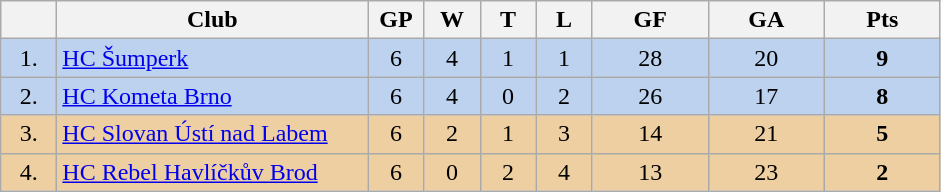<table class="wikitable">
<tr>
<th width="30"></th>
<th width="200">Club</th>
<th width="30">GP</th>
<th width="30">W</th>
<th width="30">T</th>
<th width="30">L</th>
<th width="70">GF</th>
<th width="70">GA</th>
<th width="70">Pts</th>
</tr>
<tr bgcolor="#BCD2EE" align="center">
<td>1.</td>
<td align="left"><a href='#'>HC Šumperk</a></td>
<td>6</td>
<td>4</td>
<td>1</td>
<td>1</td>
<td>28</td>
<td>20</td>
<td><strong>9</strong></td>
</tr>
<tr bgcolor="#BCD2EE" align="center">
<td>2.</td>
<td align="left"><a href='#'>HC Kometa Brno</a></td>
<td>6</td>
<td>4</td>
<td>0</td>
<td>2</td>
<td>26</td>
<td>17</td>
<td><strong>8</strong></td>
</tr>
<tr bgcolor="#EECFA1" align="center">
<td>3.</td>
<td align="left"><a href='#'>HC Slovan Ústí nad Labem</a></td>
<td>6</td>
<td>2</td>
<td>1</td>
<td>3</td>
<td>14</td>
<td>21</td>
<td><strong>5</strong></td>
</tr>
<tr bgcolor="#EECFA1" align="center">
<td>4.</td>
<td align="left"><a href='#'>HC Rebel Havlíčkův Brod</a></td>
<td>6</td>
<td>0</td>
<td>2</td>
<td>4</td>
<td>13</td>
<td>23</td>
<td><strong>2</strong></td>
</tr>
</table>
